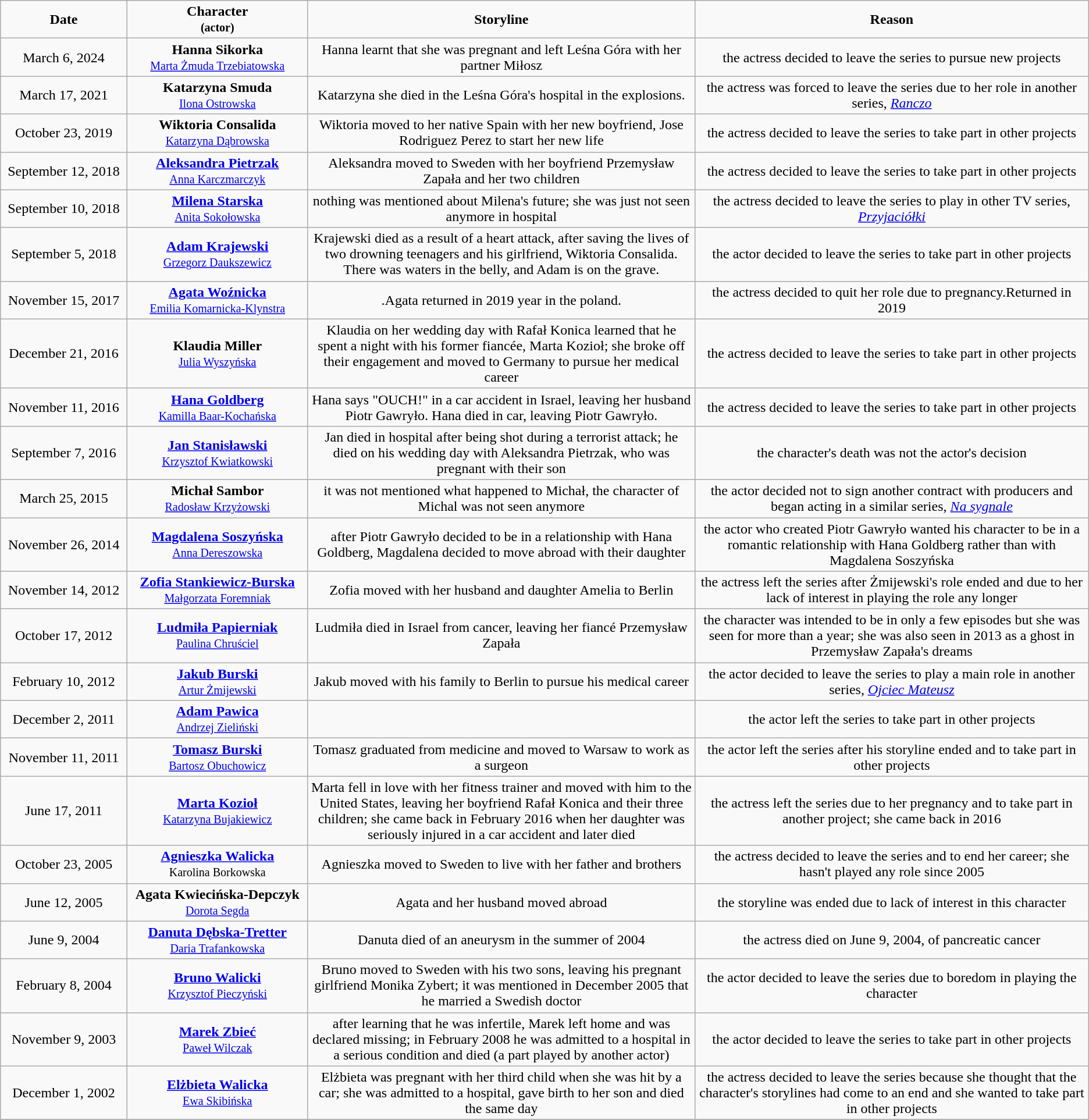<table class="wikitable" style="text-align:center">
<tr>
<td width="150"><strong>Date</strong></td>
<td width="220"><strong>Character<br><small>(actor)</small></strong></td>
<td width="500"><strong>Storyline</strong></td>
<td width="500"><strong>Reason</strong></td>
</tr>
<tr>
<td>March 6, 2024</td>
<td><strong>Hanna Sikorka</strong><br><small><a href='#'>Marta Żmuda Trzebiatowska</a></small></td>
<td>Hanna learnt that she was pregnant and left Leśna Góra with her partner Miłosz</td>
<td>the actress decided to leave the series to pursue new projects</td>
</tr>
<tr>
<td>March 17, 2021</td>
<td><strong>Katarzyna Smuda</strong><br><small><a href='#'>Ilona Ostrowska</a></small></td>
<td>Katarzyna she died in the Leśna Góra's hospital in the explosions.</td>
<td>the actress was forced to leave the series due to her role in another series, <em><a href='#'>Ranczo</a></em></td>
</tr>
<tr>
<td>October 23, 2019</td>
<td><strong>Wiktoria Consalida</strong><br><small><a href='#'>Katarzyna Dąbrowska</a></small></td>
<td>Wiktoria moved to her native Spain with her new boyfriend, Jose Rodriguez Perez to start her new life</td>
<td>the actress decided to leave the series to take part in other projects</td>
</tr>
<tr>
<td>September 12, 2018</td>
<td><strong><a href='#'>Aleksandra Pietrzak</a></strong><br><small><a href='#'>Anna Karczmarczyk</a></small></td>
<td>Aleksandra moved to Sweden with her boyfriend Przemysław Zapała and her two children</td>
<td>the actress decided to leave the series to take part in other projects</td>
</tr>
<tr>
<td>September 10, 2018</td>
<td><strong><a href='#'>Milena Starska</a></strong><br><small><a href='#'>Anita Sokołowska</a></small></td>
<td>nothing was mentioned about Milena's future; she was just not seen anymore in hospital</td>
<td>the actress decided to leave the series to play in other TV series, <em><a href='#'>Przyjaciółki</a></em></td>
</tr>
<tr>
<td>September 5, 2018</td>
<td><strong><a href='#'>Adam Krajewski</a></strong><br><small><a href='#'>Grzegorz Daukszewicz</a></small></td>
<td>Krajewski died as a result of a heart attack, after saving the lives of two drowning teenagers and his girlfriend, Wiktoria Consalida. There was waters in the belly, and Adam is on the grave.</td>
<td>the actor decided to leave the series to take part in other projects</td>
</tr>
<tr>
<td>November 15, 2017</td>
<td><strong><a href='#'>Agata Woźnicka</a></strong><br><small><a href='#'>Emilia Komarnicka-Klynstra</a></small></td>
<td>.Agata returned in 2019 year in the poland.</td>
<td>the actress decided to quit her role due to pregnancy.Returned in 2019 </td>
</tr>
<tr>
<td>December 21, 2016</td>
<td><strong>Klaudia Miller</strong><br><small><a href='#'>Julia Wyszyńska</a></small></td>
<td>Klaudia on her wedding day with Rafał Konica learned that he spent a night with his former fiancée, Marta Kozioł; she broke off their engagement and moved to Germany to pursue her medical career</td>
<td>the actress decided to leave the series to take part in other projects</td>
</tr>
<tr>
<td>November 11, 2016</td>
<td><strong><a href='#'>Hana Goldberg</a></strong><br><small><a href='#'>Kamilla Baar-Kochańska</a></small></td>
<td>Hana says "OUCH!" in a car accident in Israel, leaving her husband Piotr Gawryło. Hana died in car, leaving Piotr Gawryło.</td>
<td>the actress decided to leave the series to take part in other projects</td>
</tr>
<tr>
<td>September 7, 2016</td>
<td><strong><a href='#'>Jan Stanisławski</a></strong><br><small><a href='#'>Krzysztof Kwiatkowski</a></small></td>
<td>Jan died in hospital after being shot during a terrorist attack; he died on his wedding day with Aleksandra Pietrzak, who was pregnant with their son</td>
<td>the character's death was not the actor's decision</td>
</tr>
<tr>
<td>March 25, 2015</td>
<td><strong>Michał Sambor</strong><br><small><a href='#'>Radosław Krzyżowski</a></small></td>
<td>it was not mentioned what happened to Michał, the character of Michal was not seen anymore</td>
<td>the actor decided not to sign another contract with producers and began acting in a similar series, <em><a href='#'>Na sygnale</a></em></td>
</tr>
<tr>
<td>November 26, 2014</td>
<td><strong><a href='#'>Magdalena Soszyńska</a></strong><br><small><a href='#'>Anna Dereszowska</a></small></td>
<td>after Piotr Gawryło decided to be in a relationship with Hana Goldberg, Magdalena decided to move abroad with their daughter</td>
<td>the actor who created Piotr Gawryło wanted his character to be in a romantic relationship with Hana Goldberg rather than with Magdalena Soszyńska</td>
</tr>
<tr>
<td>November 14, 2012</td>
<td><strong><a href='#'>Zofia Stankiewicz-Burska</a></strong><br><small><a href='#'>Małgorzata Foremniak</a></small></td>
<td>Zofia moved with her husband and daughter Amelia to Berlin</td>
<td>the actress left the series after Żmijewski's role ended and due to her lack of interest in playing the role any longer</td>
</tr>
<tr>
<td>October 17, 2012</td>
<td><strong><a href='#'>Ludmiła Papierniak</a></strong><br><small><a href='#'>Paulina Chruściel</a></small></td>
<td>Ludmiła died in Israel from cancer, leaving her fiancé Przemysław Zapała</td>
<td>the character was intended to be in only a few episodes but she was seen for more than a year; she was also seen in 2013 as a ghost in Przemysław Zapała's dreams</td>
</tr>
<tr>
<td>February 10, 2012</td>
<td><strong><a href='#'>Jakub Burski</a></strong><br><small><a href='#'>Artur Żmijewski</a></small></td>
<td>Jakub moved with his family to Berlin to pursue his medical career</td>
<td>the actor decided to leave the series to play a main role in another series, <em><a href='#'>Ojciec Mateusz</a></em></td>
</tr>
<tr>
<td>December 2, 2011</td>
<td><strong><a href='#'>Adam Pawica</a></strong><br><small><a href='#'>Andrzej Zieliński</a></small></td>
<td></td>
<td>the actor left the series to take part in other projects</td>
</tr>
<tr>
<td>November 11, 2011</td>
<td><strong><a href='#'>Tomasz Burski</a></strong><br><small><a href='#'>Bartosz Obuchowicz</a></small></td>
<td>Tomasz graduated from medicine and moved to Warsaw to work as a surgeon</td>
<td>the actor left the series after his storyline ended and to take part in other projects</td>
</tr>
<tr>
<td>June 17, 2011</td>
<td><strong><a href='#'>Marta Kozioł</a></strong><br><small><a href='#'>Katarzyna Bujakiewicz</a></small></td>
<td>Marta fell in love with her fitness trainer and moved with him to the United States, leaving her boyfriend Rafał Konica and their three children; she came back in February 2016 when her daughter was seriously injured in a car accident and later died</td>
<td>the actress left the series due to her pregnancy and to take part in another project; she came back in 2016</td>
</tr>
<tr>
<td>October 23, 2005</td>
<td><strong><a href='#'>Agnieszka Walicka</a></strong><br><small>Karolina Borkowska</small></td>
<td>Agnieszka moved to Sweden to live with her father and brothers</td>
<td>the actress decided to leave the series and to end her career; she hasn't played any role since 2005</td>
</tr>
<tr>
<td>June 12, 2005</td>
<td><strong>Agata Kwiecińska-Depczyk</strong><br><small><a href='#'>Dorota Segda</a></small></td>
<td>Agata and her husband moved abroad</td>
<td>the storyline was ended due to lack of interest in this character</td>
</tr>
<tr>
<td>June 9, 2004</td>
<td><strong><a href='#'>Danuta Dębska-Tretter</a></strong><br><small><a href='#'>Daria Trafankowska</a></small></td>
<td>Danuta died of an aneurysm in the summer of 2004</td>
<td>the actress died on June 9, 2004, of pancreatic cancer</td>
</tr>
<tr>
<td>February 8, 2004</td>
<td><strong><a href='#'>Bruno Walicki</a></strong><br><small><a href='#'>Krzysztof Pieczyński</a></small></td>
<td>Bruno moved to Sweden with his two sons, leaving his pregnant girlfriend Monika Zybert; it was mentioned in December 2005 that he married a Swedish doctor</td>
<td>the actor decided to leave the series due to boredom in playing the character</td>
</tr>
<tr>
<td>November 9, 2003</td>
<td><strong><a href='#'>Marek Zbieć</a></strong><br><small><a href='#'>Paweł Wilczak</a></small></td>
<td>after learning that he was infertile, Marek left home and was declared missing; in February 2008 he was admitted to a hospital in a serious condition and died (a part played by another actor)</td>
<td>the actor decided to leave the series to take part in other projects</td>
</tr>
<tr>
<td>December 1, 2002</td>
<td><strong><a href='#'>Elżbieta Walicka</a></strong><br><small><a href='#'>Ewa Skibińska</a></small></td>
<td>Elżbieta was pregnant with her third child when she was hit by a car; she was admitted to a hospital, gave birth to her son and died the same day</td>
<td>the actress decided to leave the series because she thought that the character's storylines had come to an end and she wanted to take part in other projects</td>
</tr>
<tr>
</tr>
</table>
